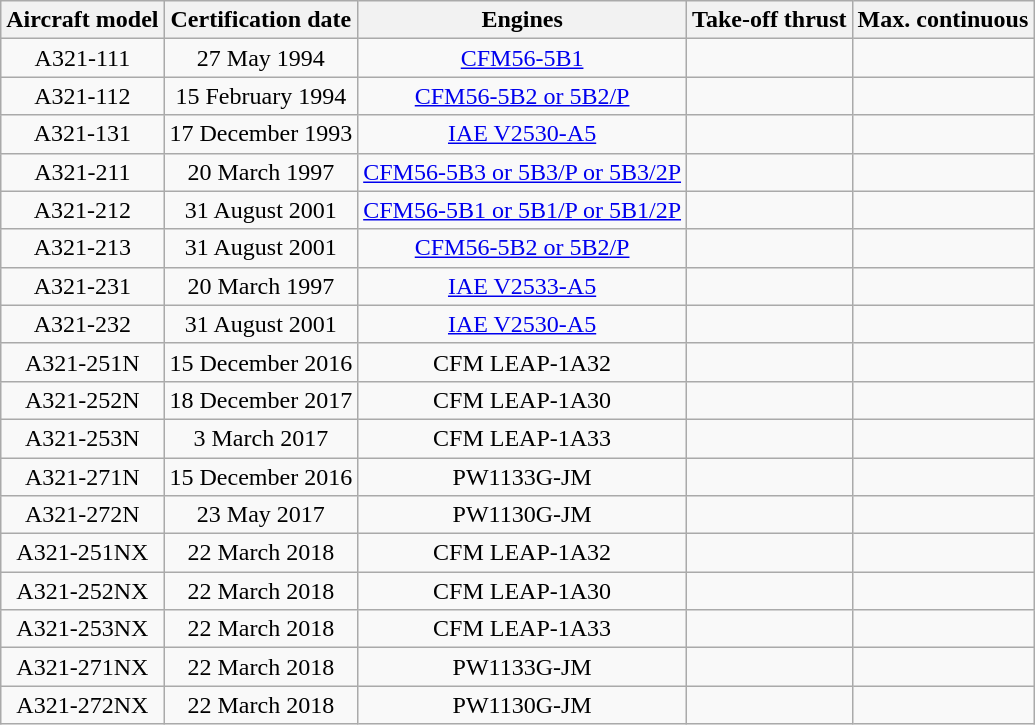<table class="wikitable sortable sticky-header" style="text-align: center;">
<tr>
<th>Aircraft model</th>
<th>Certification date</th>
<th>Engines</th>
<th>Take-off thrust</th>
<th>Max. continuous</th>
</tr>
<tr>
<td>A321-111</td>
<td>27 May 1994</td>
<td><a href='#'>CFM56-5B1</a></td>
<td></td>
<td></td>
</tr>
<tr>
<td>A321-112</td>
<td>15 February 1994</td>
<td><a href='#'>CFM56-5B2 or 5B2/P</a></td>
<td></td>
<td></td>
</tr>
<tr>
<td>A321-131</td>
<td>17 December 1993</td>
<td><a href='#'>IAE V2530-A5</a></td>
<td></td>
<td></td>
</tr>
<tr>
<td>A321-211</td>
<td>20 March 1997</td>
<td><a href='#'>CFM56-5B3 or 5B3/P or 5B3/2P</a></td>
<td></td>
<td></td>
</tr>
<tr>
<td>A321-212</td>
<td>31 August 2001</td>
<td><a href='#'>CFM56-5B1 or 5B1/P or 5B1/2P</a></td>
<td></td>
<td></td>
</tr>
<tr>
<td>A321-213</td>
<td>31 August 2001</td>
<td><a href='#'>CFM56-5B2 or 5B2/P</a></td>
<td></td>
<td></td>
</tr>
<tr>
<td>A321-231</td>
<td>20 March 1997</td>
<td><a href='#'>IAE V2533-A5</a></td>
<td></td>
<td></td>
</tr>
<tr>
<td>A321-232</td>
<td>31 August 2001</td>
<td><a href='#'>IAE V2530-A5</a></td>
<td></td>
<td></td>
</tr>
<tr>
<td>A321-251N</td>
<td>15 December 2016</td>
<td>CFM LEAP-1A32</td>
<td></td>
<td></td>
</tr>
<tr>
<td>A321-252N</td>
<td>18 December 2017</td>
<td>CFM LEAP-1A30</td>
<td></td>
<td></td>
</tr>
<tr>
<td>A321-253N</td>
<td>3 March 2017</td>
<td>CFM LEAP-1A33</td>
<td></td>
<td></td>
</tr>
<tr>
<td>A321-271N</td>
<td>15 December 2016</td>
<td>PW1133G-JM</td>
<td></td>
<td></td>
</tr>
<tr>
<td>A321-272N</td>
<td>23 May 2017</td>
<td>PW1130G-JM</td>
<td></td>
<td></td>
</tr>
<tr>
<td>A321-251NX</td>
<td>22 March 2018</td>
<td>CFM LEAP-1A32</td>
<td></td>
<td></td>
</tr>
<tr>
<td>A321-252NX</td>
<td>22 March 2018</td>
<td>CFM LEAP-1A30</td>
<td></td>
<td></td>
</tr>
<tr>
<td>A321-253NX</td>
<td>22 March 2018</td>
<td>CFM LEAP-1A33</td>
<td></td>
<td></td>
</tr>
<tr>
<td>A321-271NX</td>
<td>22 March 2018</td>
<td>PW1133G-JM</td>
<td></td>
<td></td>
</tr>
<tr>
<td>A321-272NX</td>
<td>22 March 2018</td>
<td>PW1130G-JM</td>
<td></td>
<td><br></td>
</tr>
</table>
